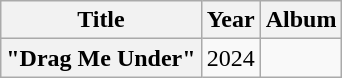<table class="wikitable plainrowheaders">
<tr>
<th rowspan="1">Title</th>
<th rowspan="1">Year</th>
<th rowspan="1">Album</th>
</tr>
<tr>
<th scope="row">"Drag Me Under"<br></th>
<td>2024</td>
<td></td>
</tr>
</table>
